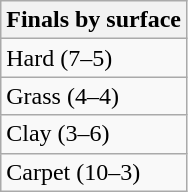<table class="wikitable sortable mw-collapsible mw-collapsed">
<tr>
<th>Finals by surface</th>
</tr>
<tr>
<td>Hard (7–5)</td>
</tr>
<tr>
<td>Grass (4–4)</td>
</tr>
<tr>
<td>Clay (3–6)</td>
</tr>
<tr>
<td>Carpet (10–3)</td>
</tr>
</table>
